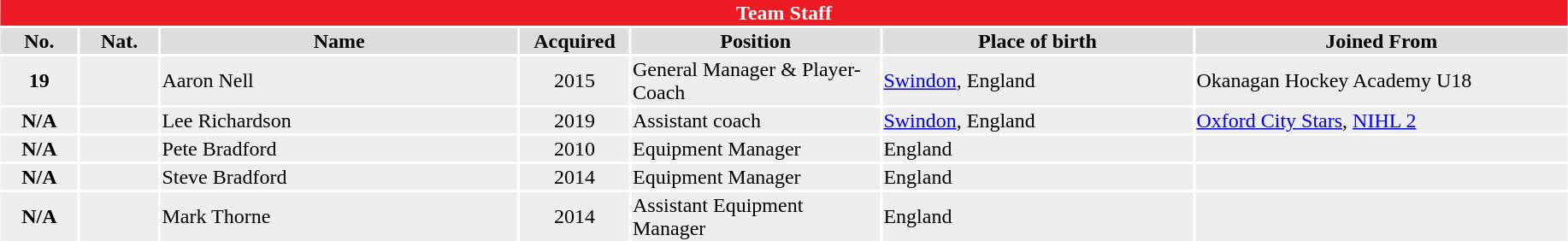<table class="toccolours" style="width:97%; clear:both; margin:1.5em auto; text-align:center;">
<tr>
<th colspan="11" style="background:#ed1c24; color: white;”">Team Staff</th>
</tr>
<tr style="background:#ddd;">
<th width="5%">No.</th>
<th width="5%">Nat.</th>
<th>Name</th>
<th width="7%">Acquired</th>
<th width="16%">Position</th>
<th width="20%">Place of birth</th>
<th width="24%">Joined From</th>
</tr>
<tr style="background:#eee;">
<td><strong>19</strong></td>
<td></td>
<td align="left">Aaron Nell</td>
<td>2015</td>
<td align="left">General Manager & Player-Coach</td>
<td align="left"><a href='#'>Swindon</a>, England</td>
<td align="left">Okanagan Hockey Academy U18</td>
</tr>
<tr style="background:#eee;">
<td><strong>N/A</strong></td>
<td></td>
<td align="left">Lee Richardson</td>
<td>2019</td>
<td align="left">Assistant coach</td>
<td align="left"><a href='#'>Swindon</a>, England</td>
<td align="left"><a href='#'>Oxford City Stars</a>, <a href='#'>NIHL 2</a></td>
</tr>
<tr style="background:#eee;">
<td><strong>N/A</strong></td>
<td></td>
<td align="left">Pete Bradford</td>
<td>2010</td>
<td align="left">Equipment Manager</td>
<td align="left">England</td>
<td align="left"></td>
</tr>
<tr style="background:#eee;">
<td><strong>N/A</strong></td>
<td></td>
<td align="left">Steve Bradford</td>
<td>2014</td>
<td align="left">Equipment Manager</td>
<td align="left">England</td>
<td align="left"></td>
</tr>
<tr style="background:#eee;">
<td><strong>N/A</strong></td>
<td></td>
<td align="left">Mark Thorne</td>
<td>2014</td>
<td align="left">Assistant Equipment Manager</td>
<td align="left">England</td>
<td align="left"></td>
</tr>
</table>
